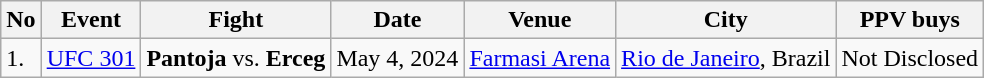<table class="wikitable">
<tr>
<th>No</th>
<th>Event</th>
<th>Fight</th>
<th>Date</th>
<th>Venue</th>
<th>City</th>
<th>PPV buys</th>
</tr>
<tr>
<td>1.</td>
<td><a href='#'>UFC 301</a></td>
<td><strong>Pantoja</strong> vs. <strong>Erceg</strong></td>
<td>May 4, 2024</td>
<td><a href='#'>Farmasi Arena</a></td>
<td><a href='#'>Rio de Janeiro</a>, Brazil</td>
<td>Not Disclosed</td>
</tr>
</table>
